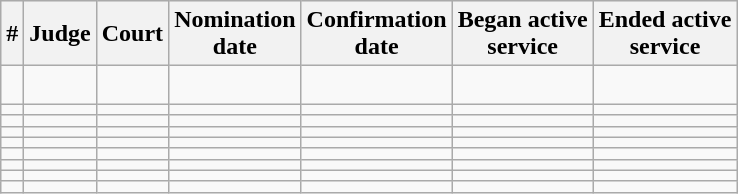<table class="sortable wikitable">
<tr bgcolor="#ececec">
<th>#</th>
<th>Judge</th>
<th>Court<br></th>
<th>Nomination<br>date</th>
<th>Confirmation<br>date</th>
<th>Began active<br>service</th>
<th>Ended active<br>service</th>
</tr>
<tr>
<td></td>
<td></td>
<td></td>
<td></td>
<td></td>
<td></td>
<td><br></td>
</tr>
<tr>
<td></td>
<td></td>
<td></td>
<td></td>
<td></td>
<td></td>
<td></td>
</tr>
<tr>
<td></td>
<td></td>
<td></td>
<td></td>
<td></td>
<td></td>
<td></td>
</tr>
<tr>
<td></td>
<td></td>
<td></td>
<td></td>
<td></td>
<td></td>
<td></td>
</tr>
<tr>
<td></td>
<td></td>
<td></td>
<td></td>
<td></td>
<td></td>
<td></td>
</tr>
<tr>
<td></td>
<td></td>
<td></td>
<td></td>
<td></td>
<td></td>
<td></td>
</tr>
<tr>
<td></td>
<td></td>
<td></td>
<td></td>
<td></td>
<td></td>
<td></td>
</tr>
<tr>
<td></td>
<td></td>
<td></td>
<td></td>
<td></td>
<td></td>
<td></td>
</tr>
<tr>
<td></td>
<td></td>
<td></td>
<td></td>
<td></td>
<td></td>
<td></td>
</tr>
</table>
